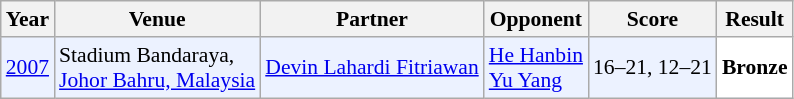<table class="sortable wikitable" style="font-size: 90%;">
<tr>
<th>Year</th>
<th>Venue</th>
<th>Partner</th>
<th>Opponent</th>
<th>Score</th>
<th>Result</th>
</tr>
<tr style="background:#ECF2FF">
<td align="center"><a href='#'>2007</a></td>
<td align="left">Stadium Bandaraya,<br><a href='#'>Johor Bahru, Malaysia</a></td>
<td align="left"> <a href='#'>Devin Lahardi Fitriawan</a></td>
<td align="left"> <a href='#'>He Hanbin</a> <br>  <a href='#'>Yu Yang</a></td>
<td align="left">16–21, 12–21</td>
<td style="text-align:left; background:white"> <strong>Bronze</strong></td>
</tr>
</table>
